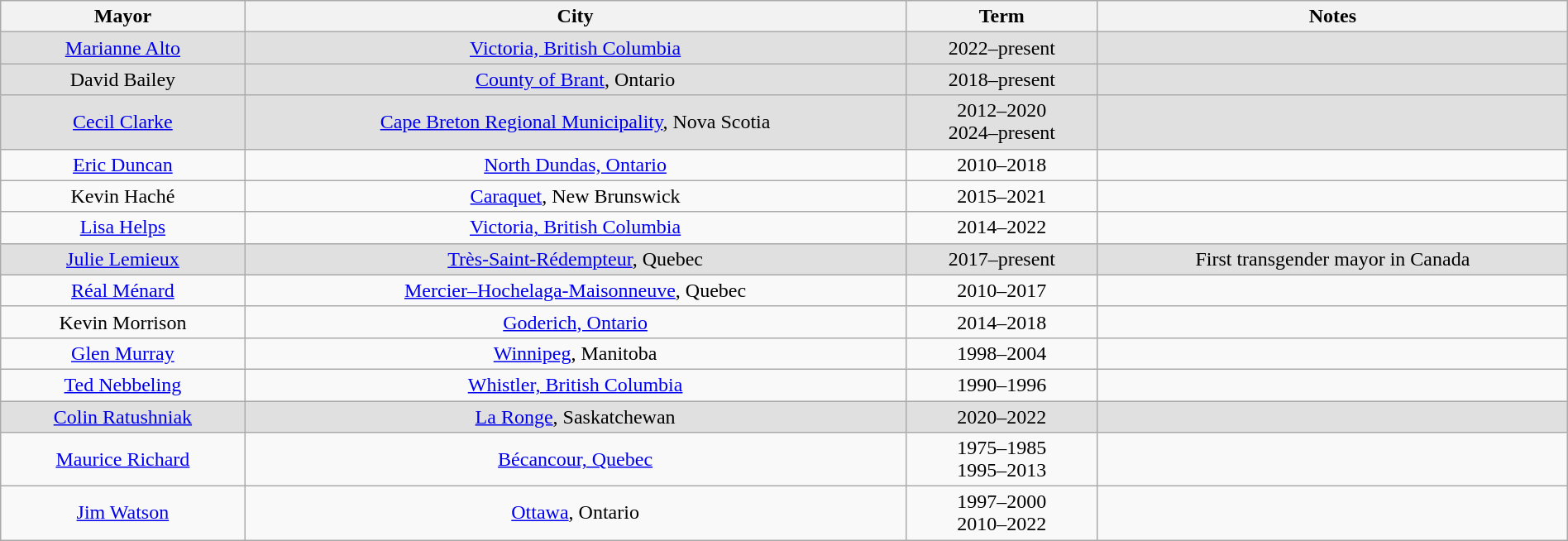<table class="wikitable sortable" width=100% style="text-align:center">
<tr>
<th>Mayor</th>
<th>City</th>
<th>Term</th>
<th>Notes</th>
</tr>
<tr style="background:#e0e0e0">
<td><a href='#'>Marianne Alto</a></td>
<td><a href='#'>Victoria, British Columbia</a></td>
<td>2022–present</td>
<td></td>
</tr>
<tr style="background:#e0e0e0">
<td>David Bailey</td>
<td><a href='#'>County of Brant</a>, Ontario</td>
<td>2018–present</td>
<td></td>
</tr>
<tr style="background:#e0e0e0">
<td><a href='#'>Cecil Clarke</a></td>
<td><a href='#'>Cape Breton Regional Municipality</a>, Nova Scotia</td>
<td>2012–2020<br>2024–present</td>
<td></td>
</tr>
<tr>
<td><a href='#'>Eric Duncan</a></td>
<td><a href='#'>North Dundas, Ontario</a></td>
<td>2010–2018</td>
<td></td>
</tr>
<tr>
<td>Kevin Haché</td>
<td><a href='#'>Caraquet</a>, New Brunswick</td>
<td>2015–2021</td>
<td></td>
</tr>
<tr>
<td><a href='#'>Lisa Helps</a></td>
<td><a href='#'>Victoria, British Columbia</a></td>
<td>2014–2022</td>
<td></td>
</tr>
<tr style="background:#e0e0e0">
<td><a href='#'>Julie Lemieux</a></td>
<td><a href='#'>Très-Saint-Rédempteur</a>, Quebec</td>
<td>2017–present</td>
<td>First transgender mayor in Canada</td>
</tr>
<tr>
<td><a href='#'>Réal Ménard</a></td>
<td><a href='#'>Mercier–Hochelaga-Maisonneuve</a>, Quebec</td>
<td>2010–2017</td>
<td></td>
</tr>
<tr>
<td>Kevin Morrison</td>
<td><a href='#'>Goderich, Ontario</a></td>
<td>2014–2018</td>
<td></td>
</tr>
<tr>
<td><a href='#'>Glen Murray</a></td>
<td><a href='#'>Winnipeg</a>, Manitoba</td>
<td>1998–2004</td>
<td></td>
</tr>
<tr>
<td><a href='#'>Ted Nebbeling</a></td>
<td><a href='#'>Whistler, British Columbia</a></td>
<td>1990–1996</td>
<td></td>
</tr>
<tr style="background:#e0e0e0">
<td><a href='#'>Colin Ratushniak</a></td>
<td><a href='#'>La Ronge</a>, Saskatchewan</td>
<td>2020–2022</td>
<td></td>
</tr>
<tr>
<td><a href='#'>Maurice Richard</a></td>
<td><a href='#'>Bécancour, Quebec</a></td>
<td>1975–1985<br>1995–2013</td>
<td></td>
</tr>
<tr>
<td><a href='#'>Jim Watson</a></td>
<td><a href='#'>Ottawa</a>, Ontario</td>
<td>1997–2000<br>2010–2022</td>
<td></td>
</tr>
</table>
